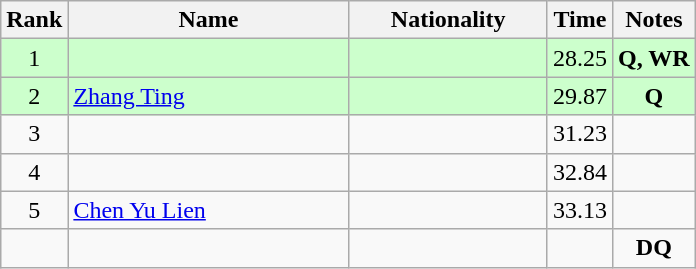<table class="wikitable sortable" style="text-align:center">
<tr>
<th>Rank</th>
<th style="width:180px">Name</th>
<th style="width:125px">Nationality</th>
<th>Time</th>
<th>Notes</th>
</tr>
<tr style="background:#cfc;">
<td>1</td>
<td style="text-align:left;"></td>
<td style="text-align:left;"></td>
<td>28.25</td>
<td><strong>Q, WR</strong></td>
</tr>
<tr style="background:#cfc;">
<td>2</td>
<td style="text-align:left;"><a href='#'>Zhang Ting</a></td>
<td style="text-align:left;"></td>
<td>29.87</td>
<td><strong>Q</strong></td>
</tr>
<tr>
<td>3</td>
<td style="text-align:left;"></td>
<td style="text-align:left;"></td>
<td>31.23</td>
<td></td>
</tr>
<tr>
<td>4</td>
<td style="text-align:left;"></td>
<td style="text-align:left;"></td>
<td>32.84</td>
<td></td>
</tr>
<tr>
<td>5</td>
<td style="text-align:left;"><a href='#'>Chen Yu Lien</a></td>
<td style="text-align:left;"></td>
<td>33.13</td>
<td></td>
</tr>
<tr>
<td></td>
<td style="text-align:left;"></td>
<td style="text-align:left;"></td>
<td></td>
<td><strong>DQ</strong></td>
</tr>
</table>
